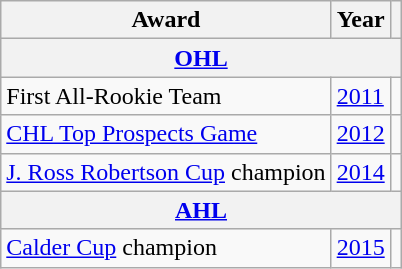<table class="wikitable">
<tr>
<th>Award</th>
<th>Year</th>
<th></th>
</tr>
<tr>
<th colspan="3"><a href='#'>OHL</a></th>
</tr>
<tr>
<td>First All-Rookie Team</td>
<td><a href='#'>2011</a></td>
<td></td>
</tr>
<tr>
<td><a href='#'>CHL Top Prospects Game</a></td>
<td><a href='#'>2012</a></td>
<td></td>
</tr>
<tr>
<td><a href='#'>J. Ross Robertson Cup</a> champion</td>
<td><a href='#'>2014</a></td>
<td></td>
</tr>
<tr>
<th colspan="3"><a href='#'>AHL</a></th>
</tr>
<tr>
<td><a href='#'>Calder Cup</a> champion</td>
<td><a href='#'>2015</a></td>
<td></td>
</tr>
</table>
